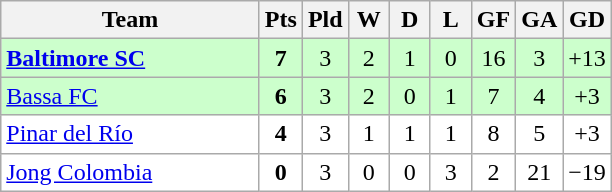<table class="wikitable" style="text-align: center;">
<tr>
<th width="165">Team</th>
<th width="20">Pts</th>
<th width="20">Pld</th>
<th width="20">W</th>
<th width="20">D</th>
<th width="20">L</th>
<th width="20">GF</th>
<th width="20">GA</th>
<th width="20">GD</th>
</tr>
<tr bgcolor=#ccffcc>
<td style="text-align:left;"> <strong><a href='#'>Baltimore SC</a></strong></td>
<td><strong>7</strong></td>
<td>3</td>
<td>2</td>
<td>1</td>
<td>0</td>
<td>16</td>
<td>3</td>
<td>+13</td>
</tr>
<tr bgcolor=#ccffcc>
<td style="text-align:left;"> <a href='#'>Bassa FC</a></td>
<td><strong>6</strong></td>
<td>3</td>
<td>2</td>
<td>0</td>
<td>1</td>
<td>7</td>
<td>4</td>
<td>+3</td>
</tr>
<tr bgcolor=FFFFFF>
<td style="text-align:left;"> <a href='#'>Pinar del Río</a></td>
<td><strong>4</strong></td>
<td>3</td>
<td>1</td>
<td>1</td>
<td>1</td>
<td>8</td>
<td>5</td>
<td>+3</td>
</tr>
<tr bgcolor=FFFFFF>
<td style="text-align:left;"> <a href='#'>Jong Colombia</a></td>
<td><strong>0</strong></td>
<td>3</td>
<td>0</td>
<td>0</td>
<td>3</td>
<td>2</td>
<td>21</td>
<td>−19</td>
</tr>
</table>
